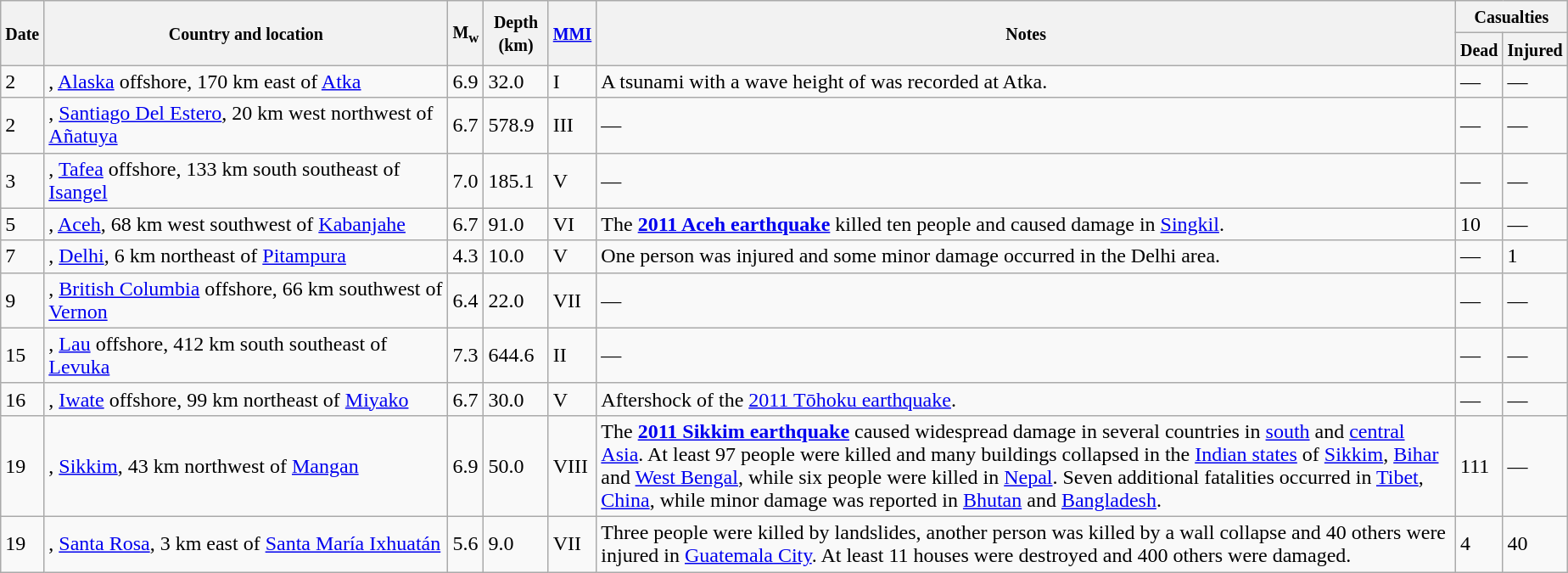<table class="wikitable sortable" style="border:1px black; margin-left:1em;">
<tr>
<th rowspan="2"><small>Date</small></th>
<th rowspan="2" style="width: 310px"><small>Country and location</small></th>
<th rowspan="2"><small>M<sub>w</sub></small></th>
<th rowspan="2"><small>Depth (km)</small></th>
<th rowspan="2"><small><a href='#'>MMI</a></small></th>
<th rowspan="2" class="unsortable"><small>Notes</small></th>
<th colspan="2"><small>Casualties</small></th>
</tr>
<tr>
<th><small>Dead</small></th>
<th><small>Injured</small></th>
</tr>
<tr>
<td>2</td>
<td>, <a href='#'>Alaska</a> offshore, 170 km east of <a href='#'>Atka</a></td>
<td>6.9</td>
<td>32.0</td>
<td>I</td>
<td>A tsunami with a wave height of  was recorded at Atka.</td>
<td>—</td>
<td>—</td>
</tr>
<tr>
<td>2</td>
<td>, <a href='#'>Santiago Del Estero</a>, 20 km west northwest of <a href='#'>Añatuya</a></td>
<td>6.7</td>
<td>578.9</td>
<td>III</td>
<td>—</td>
<td>—</td>
<td>—</td>
</tr>
<tr>
<td>3</td>
<td>, <a href='#'>Tafea</a> offshore, 133 km south southeast of <a href='#'>Isangel</a></td>
<td>7.0</td>
<td>185.1</td>
<td>V</td>
<td>—</td>
<td>—</td>
<td>—</td>
</tr>
<tr>
<td>5</td>
<td>, <a href='#'>Aceh</a>, 68 km west southwest of <a href='#'>Kabanjahe</a></td>
<td>6.7</td>
<td>91.0</td>
<td>VI</td>
<td>The <strong><a href='#'>2011 Aceh earthquake</a></strong> killed ten people and caused damage in <a href='#'>Singkil</a>.</td>
<td>10</td>
<td>—</td>
</tr>
<tr>
<td>7</td>
<td>, <a href='#'>Delhi</a>, 6 km northeast of <a href='#'>Pitampura</a></td>
<td>4.3</td>
<td>10.0</td>
<td>V</td>
<td>One person was injured and some minor damage occurred in the Delhi area.</td>
<td>—</td>
<td>1</td>
</tr>
<tr>
<td>9</td>
<td>, <a href='#'>British Columbia</a> offshore, 66 km southwest of <a href='#'>Vernon</a></td>
<td>6.4</td>
<td>22.0</td>
<td>VII</td>
<td>—</td>
<td>—</td>
<td>—</td>
</tr>
<tr>
<td>15</td>
<td>, <a href='#'>Lau</a> offshore, 412 km south southeast of <a href='#'>Levuka</a></td>
<td>7.3</td>
<td>644.6</td>
<td>II</td>
<td>—</td>
<td>—</td>
<td>—</td>
</tr>
<tr>
<td>16</td>
<td>, <a href='#'>Iwate</a> offshore, 99 km northeast of <a href='#'>Miyako</a></td>
<td>6.7</td>
<td>30.0</td>
<td>V</td>
<td>Aftershock of the <a href='#'>2011 Tōhoku earthquake</a>.</td>
<td>—</td>
<td>—</td>
</tr>
<tr>
<td>19</td>
<td>, <a href='#'>Sikkim</a>, 43 km northwest of <a href='#'>Mangan</a></td>
<td>6.9</td>
<td>50.0</td>
<td>VIII</td>
<td>The <strong><a href='#'>2011 Sikkim earthquake</a></strong> caused widespread damage in several countries in <a href='#'>south</a> and <a href='#'>central Asia</a>. At least 97 people were killed and many buildings collapsed in the <a href='#'>Indian states</a> of <a href='#'>Sikkim</a>, <a href='#'>Bihar</a> and <a href='#'>West Bengal</a>, while six people were killed in <a href='#'>Nepal</a>. Seven additional fatalities occurred in <a href='#'>Tibet</a>, <a href='#'>China</a>, while minor damage was reported in <a href='#'>Bhutan</a> and <a href='#'>Bangladesh</a>.</td>
<td>111</td>
<td>—</td>
</tr>
<tr>
<td>19</td>
<td>, <a href='#'>Santa Rosa</a>, 3 km east of <a href='#'>Santa María Ixhuatán</a></td>
<td>5.6</td>
<td>9.0</td>
<td>VII</td>
<td>Three people were killed by landslides, another person was killed by a wall collapse and 40 others were injured in <a href='#'>Guatemala City</a>. At least 11 houses were destroyed and 400 others were damaged.</td>
<td>4</td>
<td>40</td>
</tr>
<tr>
</tr>
</table>
